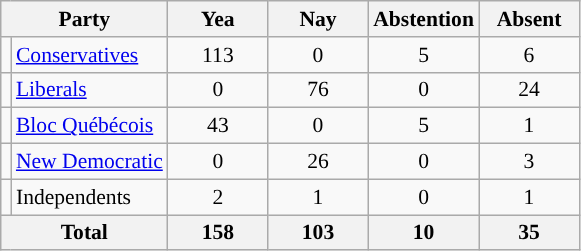<table class="wikitable" align="center" style="text-align:center; font-size:90%">
<tr>
<th colspan="2">Party</th>
<th width=60px>Yea</th>
<th width=60px>Nay</th>
<th width=60px>Abstention</th>
<th width=60px>Absent</th>
</tr>
<tr>
<td style="background:"></td>
<td align="left"><a href='#'>Conservatives</a></td>
<td>113</td>
<td>0</td>
<td>5</td>
<td>6</td>
</tr>
<tr>
<td style="background:"></td>
<td align="left"><a href='#'>Liberals</a></td>
<td>0</td>
<td>76</td>
<td>0</td>
<td>24</td>
</tr>
<tr>
<td style="background:"></td>
<td align="left"><a href='#'>Bloc Québécois</a></td>
<td>43</td>
<td>0</td>
<td>5</td>
<td>1</td>
</tr>
<tr>
<td style="background:"></td>
<td align="left"><a href='#'>New Democratic</a></td>
<td>0</td>
<td>26</td>
<td>0</td>
<td>3</td>
</tr>
<tr>
<td style="background:"></td>
<td align="left">Independents</td>
<td>2</td>
<td>1</td>
<td>0</td>
<td>1</td>
</tr>
<tr>
<th colspan=2>Total</th>
<th>158</th>
<th>103</th>
<th>10</th>
<th>35</th>
</tr>
</table>
